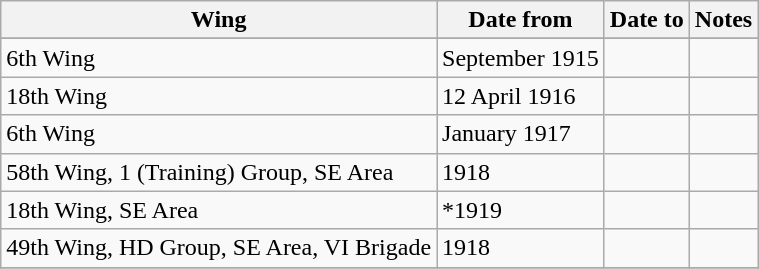<table class="wikitable">
<tr>
<th>Wing</th>
<th>Date from</th>
<th>Date to</th>
<th>Notes</th>
</tr>
<tr>
</tr>
<tr>
<td>6th Wing</td>
<td>September 1915</td>
<td></td>
<td></td>
</tr>
<tr>
<td>18th Wing</td>
<td>12 April 1916</td>
<td></td>
<td></td>
</tr>
<tr>
<td>6th Wing</td>
<td>January 1917</td>
<td></td>
<td></td>
</tr>
<tr>
<td>58th Wing, 1 (Training) Group, SE Area</td>
<td>1918</td>
<td></td>
<td></td>
</tr>
<tr>
<td>18th Wing, SE Area</td>
<td>*1919</td>
<td></td>
<td></td>
</tr>
<tr>
<td>49th Wing, HD Group, SE Area, VI Brigade</td>
<td>1918</td>
<td></td>
<td></td>
</tr>
<tr>
</tr>
</table>
